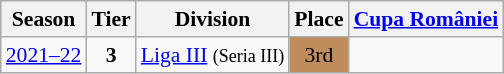<table class="wikitable" style="text-align:center; font-size:90%">
<tr>
<th>Season</th>
<th>Tier</th>
<th>Division</th>
<th>Place</th>
<th><a href='#'>Cupa României</a></th>
</tr>
<tr>
<td><a href='#'>2021–22</a></td>
<td><strong>3</strong></td>
<td><a href='#'>Liga III</a> <small>(Seria III)</small></td>
<td align=center bgcolor=#BF8D5B>3rd</td>
<td></td>
</tr>
</table>
